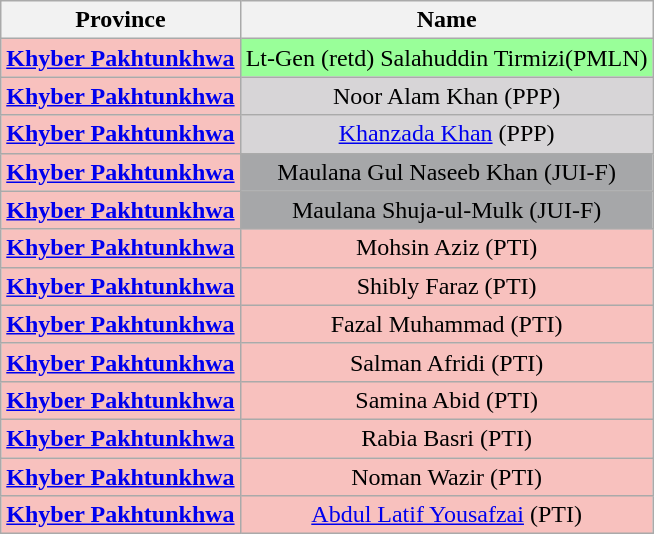<table class="wikitable sortable" style="text-align:center">
<tr style="vertical-align:bottom;">
<th>Province</th>
<th>Name</th>
</tr>
<tr>
<th style="background:rgb(248, 193, 190)"><a href='#'>Khyber Pakhtunkhwa</a></th>
<td style="background:rgb(153, 255, 153);">Lt-Gen (retd) Salahuddin Tirmizi(PMLN)</td>
</tr>
<tr>
<th style="background:rgb(248, 193, 190)"><a href='#'>Khyber Pakhtunkhwa</a></th>
<td style="background:#D7D5D7">Noor Alam Khan (PPP)</td>
</tr>
<tr>
<th style="background:rgb(248, 193, 190)"><a href='#'>Khyber Pakhtunkhwa</a></th>
<td style="background:#D7D5D7"><a href='#'>Khanzada Khan</a> (PPP)</td>
</tr>
<tr>
<th style="background:rgb(248, 193, 190)"><a href='#'>Khyber Pakhtunkhwa</a></th>
<td style="background:#A6A7A9">Maulana Gul Naseeb Khan (JUI-F)</td>
</tr>
<tr>
<th style="background:rgb(248, 193, 190)"><a href='#'>Khyber Pakhtunkhwa</a></th>
<td style="background:#A6A7A9">Maulana Shuja-ul-Mulk (JUI-F)</td>
</tr>
<tr>
<th style="background:rgb(248, 193, 190)"><a href='#'>Khyber Pakhtunkhwa</a></th>
<td style="background:rgb(248, 193, 190)">Mohsin Aziz (PTI)</td>
</tr>
<tr>
<th style="background:rgb(248, 193, 190)"><a href='#'>Khyber Pakhtunkhwa</a></th>
<td style="background:rgb(248, 193, 190)">Shibly Faraz (PTI)</td>
</tr>
<tr>
<th style="background:rgb(248, 193, 190)"><a href='#'>Khyber Pakhtunkhwa</a></th>
<td style="background:rgb(248, 193, 190)">Fazal Muhammad (PTI)</td>
</tr>
<tr>
<th style="background:rgb(248, 193, 190)"><a href='#'>Khyber Pakhtunkhwa</a></th>
<td style="background:rgb(248, 193, 190)">Salman Afridi (PTI)</td>
</tr>
<tr>
<th style="background:rgb(248, 193, 190)"><a href='#'>Khyber Pakhtunkhwa</a></th>
<td style="background:rgb(248, 193, 190)">Samina Abid (PTI)</td>
</tr>
<tr>
<th style="background:rgb(248, 193, 190)"><a href='#'>Khyber Pakhtunkhwa</a></th>
<td style="background:rgb(248, 193, 190)">Rabia Basri (PTI)</td>
</tr>
<tr>
<th style="background:rgb(248, 193, 190)"><a href='#'>Khyber Pakhtunkhwa</a></th>
<td style="background:rgb(248, 193, 190)">Noman Wazir (PTI)</td>
</tr>
<tr>
<th style="background:rgb(248, 193, 190)"><a href='#'>Khyber Pakhtunkhwa</a></th>
<td style="background:rgb(248, 193, 190)"><a href='#'>Abdul Latif Yousafzai</a> (PTI)</td>
</tr>
</table>
